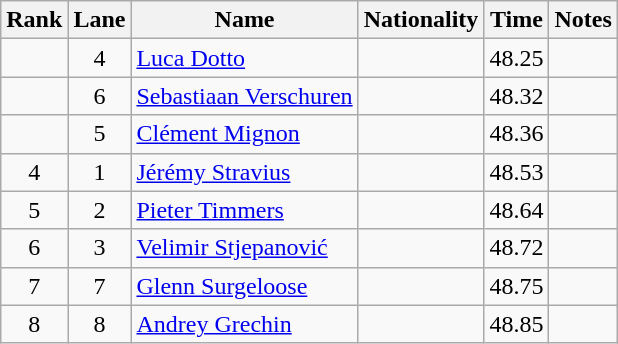<table class="wikitable sortable" style="text-align:center">
<tr>
<th>Rank</th>
<th>Lane</th>
<th>Name</th>
<th>Nationality</th>
<th>Time</th>
<th>Notes</th>
</tr>
<tr>
<td></td>
<td>4</td>
<td align=left><a href='#'>Luca Dotto</a></td>
<td align=left></td>
<td>48.25</td>
<td></td>
</tr>
<tr>
<td></td>
<td>6</td>
<td align=left><a href='#'>Sebastiaan Verschuren</a></td>
<td align=left></td>
<td>48.32</td>
<td></td>
</tr>
<tr>
<td></td>
<td>5</td>
<td align=left><a href='#'>Clément Mignon</a></td>
<td align=left></td>
<td>48.36</td>
<td></td>
</tr>
<tr>
<td>4</td>
<td>1</td>
<td align=left><a href='#'>Jérémy Stravius</a></td>
<td align=left></td>
<td>48.53</td>
<td></td>
</tr>
<tr>
<td>5</td>
<td>2</td>
<td align=left><a href='#'>Pieter Timmers</a></td>
<td align=left></td>
<td>48.64</td>
<td></td>
</tr>
<tr>
<td>6</td>
<td>3</td>
<td align=left><a href='#'>Velimir Stjepanović</a></td>
<td align=left></td>
<td>48.72</td>
<td></td>
</tr>
<tr>
<td>7</td>
<td>7</td>
<td align=left><a href='#'>Glenn Surgeloose</a></td>
<td align=left></td>
<td>48.75</td>
<td></td>
</tr>
<tr>
<td>8</td>
<td>8</td>
<td align=left><a href='#'>Andrey Grechin</a></td>
<td align=left></td>
<td>48.85</td>
<td></td>
</tr>
</table>
